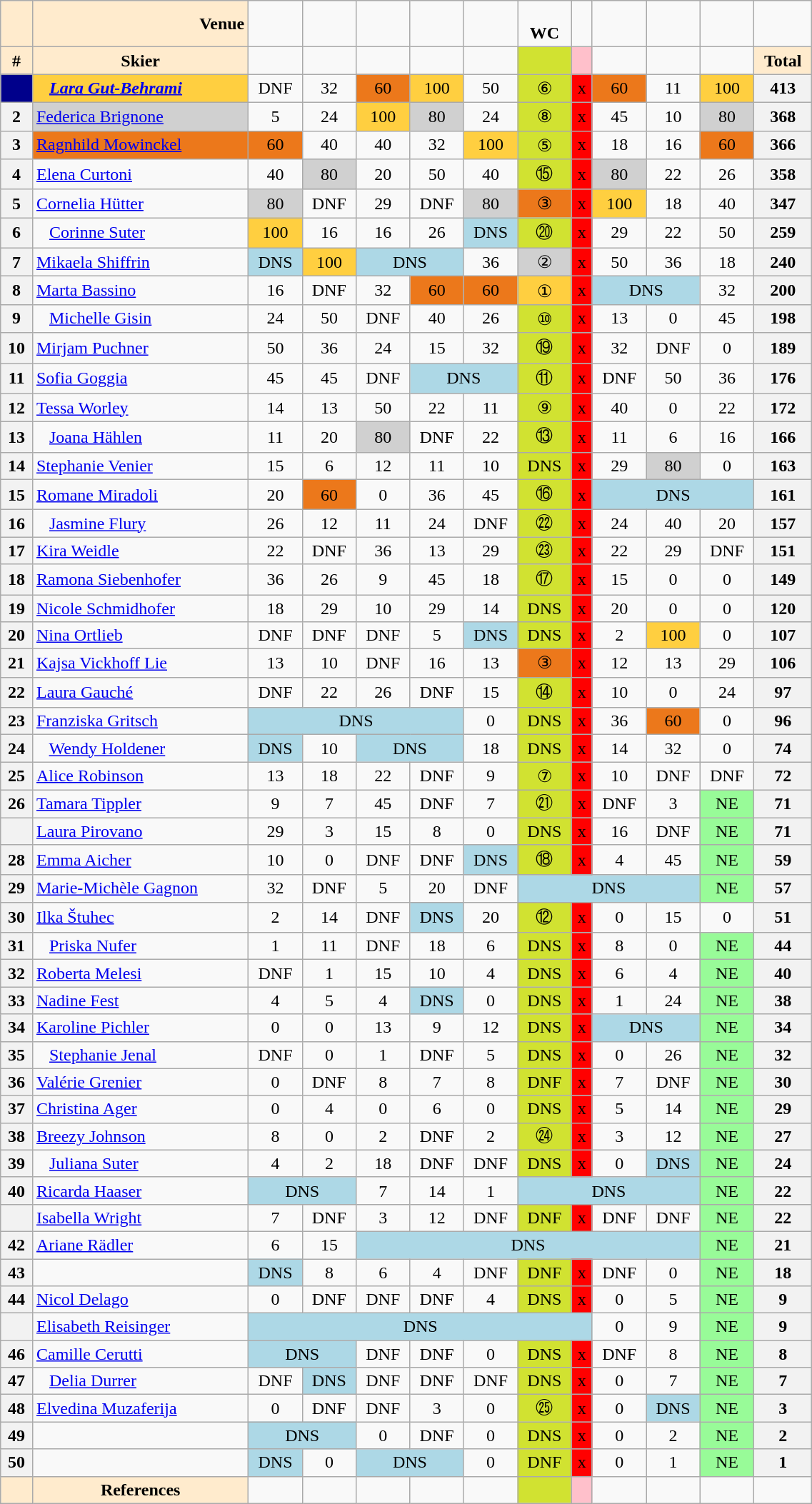<table class="wikitable" width=60% style="font-size:100%; text-align:center;">
<tr>
<td bgcolor=ffebcd></td>
<td align=right bgcolor=ffebcd><strong>Venue</strong></td>
<td></td>
<td></td>
<td></td>
<td></td>
<td></td>
<td><br><strong>WC</strong></td>
<td></td>
<td></td>
<td></td>
<td></td>
</tr>
<tr>
<td bgcolor=ffebcd><strong>#</strong></td>
<td bgcolor=ffebcd><strong>Skier</strong></td>
<td></td>
<td></td>
<td></td>
<td></td>
<td></td>
<td bgcolor=d1e231></td>
<td bgcolor=pink></td>
<td></td>
<td></td>
<td></td>
<td bgcolor=ffebcd><strong>Total</strong></td>
</tr>
<tr>
<td bgcolor=darkblue></td>
<td align=left bgcolor=ffcf40>   <strong><em><a href='#'>Lara Gut-Behrami</a></em></strong></td>
<td>DNF</td>
<td>32</td>
<td bgcolor=ec781b>60</td>
<td bgcolor=ffcf40>100</td>
<td>50</td>
<td bgcolor=d1e231>⑥</td>
<td bgcolor=red>x</td>
<td bgcolor=ec781b>60</td>
<td>11</td>
<td bgcolor=ffcf40>100</td>
<th>413</th>
</tr>
<tr>
<th>2</th>
<td align=left bgcolor=d0d0d0> <a href='#'>Federica Brignone</a></td>
<td>5</td>
<td>24</td>
<td bgcolor=ffcf40>100</td>
<td bgcolor=d0d0d0>80</td>
<td>24</td>
<td bgcolor=d1e231>⑧</td>
<td bgcolor=red>x</td>
<td>45</td>
<td>10</td>
<td bgcolor=d0d0d0>80</td>
<th>368</th>
</tr>
<tr>
<th>3</th>
<td align=left bgcolor=ec781b> <a href='#'>Ragnhild Mowinckel</a></td>
<td bgcolor=ec781b>60</td>
<td>40</td>
<td>40</td>
<td>32</td>
<td bgcolor=ffcf40>100</td>
<td bgcolor=d1e231>⑤</td>
<td bgcolor=red>x</td>
<td>18</td>
<td>16</td>
<td bgcolor=ec781b>60</td>
<th>366</th>
</tr>
<tr>
<th>4</th>
<td align=left> <a href='#'>Elena Curtoni</a></td>
<td>40</td>
<td bgcolor=d0d0d0>80</td>
<td>20</td>
<td>50</td>
<td>40</td>
<td bgcolor=d1e231>⑮</td>
<td bgcolor=red>x</td>
<td bgcolor=d0d0d0>80</td>
<td>22</td>
<td>26</td>
<th>358</th>
</tr>
<tr>
<th>5</th>
<td align=left> <a href='#'>Cornelia Hütter</a></td>
<td bgcolor=d0d0d0>80</td>
<td>DNF</td>
<td>29</td>
<td>DNF</td>
<td bgcolor=d0d0d0>80</td>
<td bgcolor=ec781b>③</td>
<td bgcolor=red>x</td>
<td bgcolor=ffcf40>100</td>
<td>18</td>
<td>40</td>
<th>347</th>
</tr>
<tr>
<th>6</th>
<td align=left>   <a href='#'>Corinne Suter</a></td>
<td bgcolor=ffcf40>100</td>
<td>16</td>
<td>16</td>
<td>26</td>
<td bgcolor=add8e6>DNS</td>
<td bgcolor=d1e231>⑳</td>
<td bgcolor=red>x</td>
<td>29</td>
<td>22</td>
<td>50</td>
<th>259</th>
</tr>
<tr>
<th>7</th>
<td align=left> <a href='#'>Mikaela Shiffrin</a></td>
<td bgcolor=add8e6>DNS</td>
<td bgcolor=ffcf40>100</td>
<td colspan=2 bgcolor=add8e6>DNS</td>
<td>36</td>
<td bgcolor=d0d0d0>②</td>
<td bgcolor=red>x</td>
<td>50</td>
<td>36</td>
<td>18</td>
<th>240</th>
</tr>
<tr>
<th>8</th>
<td align=left> <a href='#'>Marta Bassino</a></td>
<td>16</td>
<td>DNF</td>
<td>32</td>
<td bgcolor=ec781b>60</td>
<td bgcolor=ec781b>60</td>
<td bgcolor=ffcf40>①</td>
<td bgcolor=red>x</td>
<td colspan=2 bgcolor=add8e6>DNS</td>
<td>32</td>
<th>200</th>
</tr>
<tr>
<th>9</th>
<td align=left>   <a href='#'>Michelle Gisin</a></td>
<td>24</td>
<td>50</td>
<td>DNF</td>
<td>40</td>
<td>26</td>
<td bgcolor=d1e231>⑩</td>
<td bgcolor=red>x</td>
<td>13</td>
<td>0</td>
<td>45</td>
<th>198</th>
</tr>
<tr>
<th>10</th>
<td align=left> <a href='#'>Mirjam Puchner</a></td>
<td>50</td>
<td>36</td>
<td>24</td>
<td>15</td>
<td>32</td>
<td bgcolor=d1e231>⑲</td>
<td bgcolor=red>x</td>
<td>32</td>
<td>DNF</td>
<td>0</td>
<th>189</th>
</tr>
<tr>
<th>11</th>
<td align=left> <a href='#'>Sofia Goggia</a></td>
<td>45</td>
<td>45</td>
<td>DNF</td>
<td colspan=2 bgcolor=add8e6>DNS</td>
<td bgcolor=d1e231>⑪</td>
<td bgcolor=red>x</td>
<td>DNF</td>
<td>50</td>
<td>36</td>
<th>176</th>
</tr>
<tr>
<th>12</th>
<td align=left> <a href='#'>Tessa Worley</a></td>
<td>14</td>
<td>13</td>
<td>50</td>
<td>22</td>
<td>11</td>
<td bgcolor=d1e231>⑨</td>
<td bgcolor=red>x</td>
<td>40</td>
<td>0</td>
<td>22</td>
<th>172</th>
</tr>
<tr>
<th>13</th>
<td align=left>   <a href='#'>Joana Hählen</a></td>
<td>11</td>
<td>20</td>
<td bgcolor=d0d0d0>80</td>
<td>DNF</td>
<td>22</td>
<td bgcolor=d1e231>⑬</td>
<td bgcolor=red>x</td>
<td>11</td>
<td>6</td>
<td>16</td>
<th>166</th>
</tr>
<tr>
<th>14</th>
<td align=left> <a href='#'>Stephanie Venier</a></td>
<td>15</td>
<td>6</td>
<td>12</td>
<td>11</td>
<td>10</td>
<td bgcolor=d1e231>DNS</td>
<td bgcolor=red>x</td>
<td>29</td>
<td bgcolor=d0d0d0>80</td>
<td>0</td>
<th>163</th>
</tr>
<tr>
<th>15</th>
<td align=left> <a href='#'>Romane Miradoli</a></td>
<td>20</td>
<td bgcolor=ec781b>60</td>
<td>0</td>
<td>36</td>
<td>45</td>
<td bgcolor=d1e231>⑯</td>
<td bgcolor=red>x</td>
<td colspan=3 bgcolor=add8e6>DNS</td>
<th>161</th>
</tr>
<tr>
<th>16</th>
<td align=left>   <a href='#'>Jasmine Flury</a></td>
<td>26</td>
<td>12</td>
<td>11</td>
<td>24</td>
<td>DNF</td>
<td bgcolor=d1e231>㉒</td>
<td bgcolor=red>x</td>
<td>24</td>
<td>40</td>
<td>20</td>
<th>157</th>
</tr>
<tr>
<th>17</th>
<td align=left> <a href='#'>Kira Weidle</a></td>
<td>22</td>
<td>DNF</td>
<td>36</td>
<td>13</td>
<td>29</td>
<td bgcolor=d1e231>㉓</td>
<td bgcolor=red>x</td>
<td>22</td>
<td>29</td>
<td>DNF</td>
<th>151</th>
</tr>
<tr>
<th>18</th>
<td align=left> <a href='#'>Ramona Siebenhofer</a></td>
<td>36</td>
<td>26</td>
<td>9</td>
<td>45</td>
<td>18</td>
<td bgcolor=d1e231>⑰</td>
<td bgcolor=red>x</td>
<td>15</td>
<td>0</td>
<td>0</td>
<th>149</th>
</tr>
<tr>
<th>19</th>
<td align=left> <a href='#'>Nicole Schmidhofer</a></td>
<td>18</td>
<td>29</td>
<td>10</td>
<td>29</td>
<td>14</td>
<td bgcolor=d1e231>DNS</td>
<td bgcolor=red>x</td>
<td>20</td>
<td>0</td>
<td>0</td>
<th>120</th>
</tr>
<tr>
<th>20</th>
<td align=left> <a href='#'>Nina Ortlieb</a></td>
<td>DNF</td>
<td>DNF</td>
<td>DNF</td>
<td>5</td>
<td bgcolor=add8e6>DNS</td>
<td bgcolor=d1e231>DNS</td>
<td bgcolor=red>x</td>
<td>2</td>
<td bgcolor=ffcf40>100</td>
<td>0</td>
<th>107</th>
</tr>
<tr>
<th>21</th>
<td align=left> <a href='#'>Kajsa Vickhoff Lie</a></td>
<td>13</td>
<td>10</td>
<td>DNF</td>
<td>16</td>
<td>13</td>
<td bgcolor=ec781b>③</td>
<td bgcolor=red>x</td>
<td>12</td>
<td>13</td>
<td>29</td>
<th>106</th>
</tr>
<tr>
<th>22</th>
<td align=left> <a href='#'>Laura Gauché</a></td>
<td>DNF</td>
<td>22</td>
<td>26</td>
<td>DNF</td>
<td>15</td>
<td bgcolor=d1e231>⑭</td>
<td bgcolor=red>x</td>
<td>10</td>
<td>0</td>
<td>24</td>
<th>97</th>
</tr>
<tr>
<th>23</th>
<td align=left> <a href='#'>Franziska Gritsch</a></td>
<td colspan=4 bgcolor=add8e6>DNS</td>
<td>0</td>
<td bgcolor=d1e231>DNS</td>
<td bgcolor=red>x</td>
<td>36</td>
<td bgcolor=ec781b>60</td>
<td>0</td>
<th>96</th>
</tr>
<tr>
<th>24</th>
<td align=left>   <a href='#'>Wendy Holdener</a></td>
<td bgcolor=add8e6>DNS</td>
<td>10</td>
<td colspan=2 bgcolor=add8e6>DNS</td>
<td>18</td>
<td bgcolor=d1e231>DNS</td>
<td bgcolor=red>x</td>
<td>14</td>
<td>32</td>
<td>0</td>
<th>74</th>
</tr>
<tr>
<th>25</th>
<td align=left> <a href='#'>Alice Robinson</a></td>
<td>13</td>
<td>18</td>
<td>22</td>
<td>DNF</td>
<td>9</td>
<td bgcolor=d1e231>⑦</td>
<td bgcolor=red>x</td>
<td>10</td>
<td>DNF</td>
<td>DNF</td>
<th>72</th>
</tr>
<tr>
<th>26</th>
<td align=left> <a href='#'>Tamara Tippler</a></td>
<td>9</td>
<td>7</td>
<td>45</td>
<td>DNF</td>
<td>7</td>
<td bgcolor=d1e231>㉑</td>
<td bgcolor=red>x</td>
<td>DNF</td>
<td>3</td>
<td bgcolor=palegreen>NE</td>
<th>71</th>
</tr>
<tr>
<th></th>
<td align=left> <a href='#'>Laura Pirovano</a></td>
<td>29</td>
<td>3</td>
<td>15</td>
<td>8</td>
<td>0</td>
<td bgcolor=d1e231>DNS</td>
<td bgcolor=red>x</td>
<td>16</td>
<td>DNF</td>
<td bgcolor=palegreen>NE</td>
<th>71</th>
</tr>
<tr>
<th>28</th>
<td align=left> <a href='#'>Emma Aicher</a></td>
<td>10</td>
<td>0</td>
<td>DNF</td>
<td>DNF</td>
<td bgcolor=add8e6>DNS</td>
<td bgcolor=d1e231>⑱</td>
<td bgcolor=red>x</td>
<td>4</td>
<td>45</td>
<td bgcolor=palegreen>NE</td>
<th>59</th>
</tr>
<tr>
<th>29</th>
<td align=left> <a href='#'>Marie-Michèle Gagnon</a></td>
<td>32</td>
<td>DNF</td>
<td>5</td>
<td>20</td>
<td>DNF</td>
<td colspan=4 bgcolor=add8e6>DNS</td>
<td bgcolor=palegreen>NE</td>
<th>57</th>
</tr>
<tr>
<th>30</th>
<td align=left> <a href='#'>Ilka Štuhec</a></td>
<td>2</td>
<td>14</td>
<td>DNF</td>
<td bgcolor=add8e6>DNS</td>
<td>20</td>
<td bgcolor=d1e231>⑫</td>
<td bgcolor=red>x</td>
<td>0</td>
<td>15</td>
<td>0</td>
<th>51</th>
</tr>
<tr>
<th>31</th>
<td align=left>   <a href='#'>Priska Nufer</a></td>
<td>1</td>
<td>11</td>
<td>DNF</td>
<td>18</td>
<td>6</td>
<td bgcolor=d1e231>DNS</td>
<td bgcolor=red>x</td>
<td>8</td>
<td>0</td>
<td bgcolor=palegreen>NE</td>
<th>44</th>
</tr>
<tr>
<th>32</th>
<td align=left> <a href='#'>Roberta Melesi</a></td>
<td>DNF</td>
<td>1</td>
<td>15</td>
<td>10</td>
<td>4</td>
<td bgcolor=d1e231>DNS</td>
<td bgcolor=red>x</td>
<td>6</td>
<td>4</td>
<td bgcolor=palegreen>NE</td>
<th>40</th>
</tr>
<tr>
<th>33</th>
<td align=left> <a href='#'>Nadine Fest</a></td>
<td>4</td>
<td>5</td>
<td>4</td>
<td bgcolor=add8e6>DNS</td>
<td>0</td>
<td bgcolor=d1e231>DNS</td>
<td bgcolor=red>x</td>
<td>1</td>
<td>24</td>
<td bgcolor=palegreen>NE</td>
<th>38</th>
</tr>
<tr>
<th>34</th>
<td align=left> <a href='#'>Karoline Pichler</a></td>
<td>0</td>
<td>0</td>
<td>13</td>
<td>9</td>
<td>12</td>
<td bgcolor=d1e231>DNS</td>
<td bgcolor=red>x</td>
<td colspan=2 bgcolor=add8e6>DNS</td>
<td bgcolor=palegreen>NE</td>
<th>34</th>
</tr>
<tr>
<th>35</th>
<td align=left>   <a href='#'>Stephanie Jenal</a></td>
<td>DNF</td>
<td>0</td>
<td>1</td>
<td>DNF</td>
<td>5</td>
<td bgcolor=d1e231>DNS</td>
<td bgcolor=red>x</td>
<td>0</td>
<td>26</td>
<td bgcolor=palegreen>NE</td>
<th>32</th>
</tr>
<tr>
<th>36</th>
<td align=left> <a href='#'>Valérie Grenier</a></td>
<td>0</td>
<td>DNF</td>
<td>8</td>
<td>7</td>
<td>8</td>
<td bgcolor=d1e231>DNF</td>
<td bgcolor=red>x</td>
<td>7</td>
<td>DNF</td>
<td bgcolor=palegreen>NE</td>
<th>30</th>
</tr>
<tr>
<th>37</th>
<td align=left> <a href='#'>Christina Ager</a></td>
<td>0</td>
<td>4</td>
<td>0</td>
<td>6</td>
<td>0</td>
<td bgcolor=d1e231>DNS</td>
<td bgcolor=red>x</td>
<td>5</td>
<td>14</td>
<td bgcolor=palegreen>NE</td>
<th>29</th>
</tr>
<tr>
<th>38</th>
<td align=left> <a href='#'>Breezy Johnson</a></td>
<td>8</td>
<td>0</td>
<td>2</td>
<td>DNF</td>
<td>2</td>
<td bgcolor=d1e231>㉔</td>
<td bgcolor=red>x</td>
<td>3</td>
<td>12</td>
<td bgcolor=palegreen>NE</td>
<th>27</th>
</tr>
<tr>
<th>39</th>
<td align=left>   <a href='#'>Juliana Suter</a></td>
<td>4</td>
<td>2</td>
<td>18</td>
<td>DNF</td>
<td>DNF</td>
<td bgcolor=d1e231>DNS</td>
<td bgcolor=red>x</td>
<td>0</td>
<td bgcolor=add8e6>DNS</td>
<td bgcolor=palegreen>NE</td>
<th>24</th>
</tr>
<tr>
<th>40</th>
<td align=left> <a href='#'>Ricarda Haaser</a></td>
<td colspan=2 bgcolor=add8e6>DNS</td>
<td>7</td>
<td>14</td>
<td>1</td>
<td colspan=4 bgcolor=add8e6>DNS</td>
<td bgcolor=palegreen>NE</td>
<th>22</th>
</tr>
<tr>
<th></th>
<td align=left> <a href='#'>Isabella Wright</a></td>
<td>7</td>
<td>DNF</td>
<td>3</td>
<td>12</td>
<td>DNF</td>
<td bgcolor=d1e231>DNF</td>
<td bgcolor=red>x</td>
<td>DNF</td>
<td>DNF</td>
<td bgcolor=palegreen>NE</td>
<th>22</th>
</tr>
<tr>
<th>42</th>
<td align=left> <a href='#'>Ariane Rädler</a></td>
<td>6</td>
<td>15</td>
<td colspan=7 bgcolor=add8e6>DNS</td>
<td bgcolor=palegreen>NE</td>
<th>21</th>
</tr>
<tr>
<th>43</th>
<td align=left></td>
<td bgcolor=add8e6>DNS</td>
<td>8</td>
<td>6</td>
<td>4</td>
<td>DNF</td>
<td bgcolor=d1e231>DNF</td>
<td bgcolor=red>x</td>
<td>DNF</td>
<td>0</td>
<td bgcolor=palegreen>NE</td>
<th>18</th>
</tr>
<tr>
<th>44</th>
<td align=left> <a href='#'>Nicol Delago</a></td>
<td>0</td>
<td>DNF</td>
<td>DNF</td>
<td>DNF</td>
<td>4</td>
<td bgcolor=d1e231>DNS</td>
<td bgcolor=red>x</td>
<td>0</td>
<td>5</td>
<td bgcolor=palegreen>NE</td>
<th>9</th>
</tr>
<tr>
<th></th>
<td align=left> <a href='#'>Elisabeth Reisinger</a></td>
<td bgcolor=add8e6 colspan=7>DNS</td>
<td>0</td>
<td>9</td>
<td bgcolor=palegreen>NE</td>
<th>9</th>
</tr>
<tr>
<th>46</th>
<td align=left> <a href='#'>Camille Cerutti</a></td>
<td bgcolor=add8e6 colspan=2>DNS</td>
<td>DNF</td>
<td>DNF</td>
<td>0</td>
<td bgcolor=d1e231>DNS</td>
<td bgcolor=red>x</td>
<td>DNF</td>
<td>8</td>
<td bgcolor=palegreen>NE</td>
<th>8</th>
</tr>
<tr>
<th>47</th>
<td align=left>   <a href='#'>Delia Durrer</a></td>
<td>DNF</td>
<td bgcolor=add8e6>DNS</td>
<td>DNF</td>
<td>DNF</td>
<td>DNF</td>
<td bgcolor=d1e231>DNS</td>
<td bgcolor=red>x</td>
<td>0</td>
<td>7</td>
<td bgcolor=palegreen>NE</td>
<th>7</th>
</tr>
<tr>
<th>48</th>
<td align=left> <a href='#'>Elvedina Muzaferija</a></td>
<td>0</td>
<td>DNF</td>
<td>DNF</td>
<td>3</td>
<td>0</td>
<td bgcolor=d1e231>㉕</td>
<td bgcolor=red>x</td>
<td>0</td>
<td bgcolor=add8e6>DNS</td>
<td bgcolor=palegreen>NE</td>
<th>3</th>
</tr>
<tr>
<th>49</th>
<td align=left></td>
<td colspan=2 bgcolor=add8e6>DNS</td>
<td>0</td>
<td>DNF</td>
<td>0</td>
<td bgcolor=d1e231>DNS</td>
<td bgcolor=red>x</td>
<td>0</td>
<td>2</td>
<td bgcolor=palegreen>NE</td>
<th>2</th>
</tr>
<tr>
<th>50</th>
<td align=left></td>
<td bgcolor=add8e6>DNS</td>
<td>0</td>
<td colspan=2 bgcolor=add8e6>DNS</td>
<td>0</td>
<td bgcolor=d1e231>DNF</td>
<td bgcolor=red>x</td>
<td>0</td>
<td>1</td>
<td bgcolor=palegreen>NE</td>
<th>1</th>
</tr>
<tr>
<td bgcolor=ffebcd></td>
<td bgcolor=ffebcd><strong>References</strong></td>
<td></td>
<td></td>
<td></td>
<td></td>
<td></td>
<td bgcolor=d1e231></td>
<td bgcolor=pink></td>
<td></td>
<td></td>
<td></td>
</tr>
</table>
